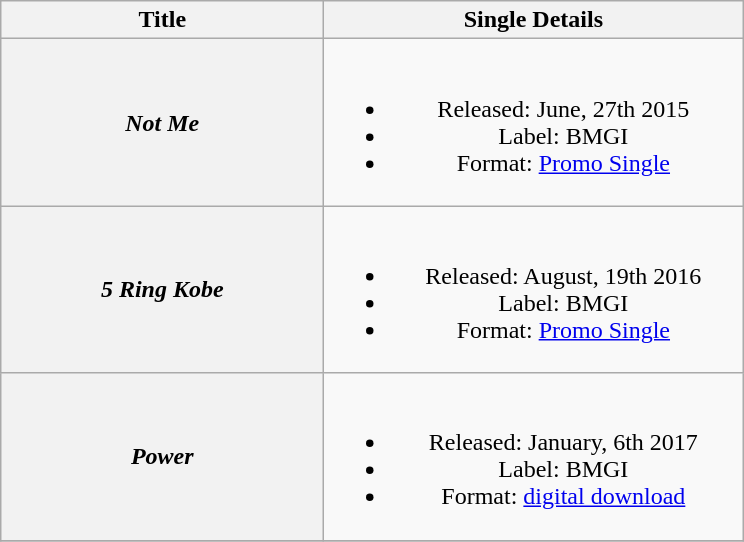<table class="wikitable plainrowheaders" style="text-align:center;">
<tr>
<th scope="col" style="width:13em;">Title</th>
<th scope="col" style="width:17em;">Single Details</th>
</tr>
<tr>
<th scope="row"><em>Not Me</em></th>
<td><br><ul><li>Released: June, 27th 2015</li><li>Label: BMGI</li><li>Format: <a href='#'>Promo Single</a></li></ul></td>
</tr>
<tr>
<th scope="row"><em>5 Ring Kobe</em></th>
<td><br><ul><li>Released: August, 19th 2016</li><li>Label: BMGI</li><li>Format: <a href='#'>Promo Single</a></li></ul></td>
</tr>
<tr>
<th scope="row"><em>Power</em></th>
<td><br><ul><li>Released: January, 6th 2017</li><li>Label: BMGI</li><li>Format: <a href='#'>digital download</a></li></ul></td>
</tr>
<tr>
</tr>
</table>
